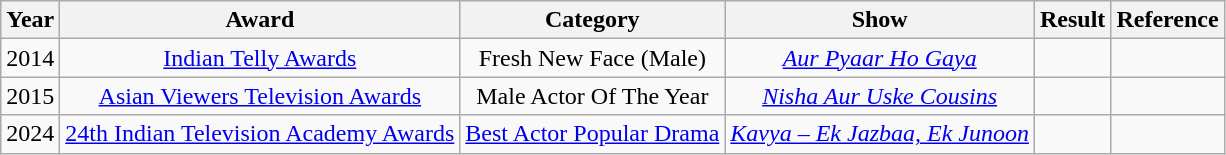<table class="wikitable" style="text-align:center;">
<tr>
<th>Year</th>
<th>Award</th>
<th>Category</th>
<th>Show</th>
<th>Result</th>
<th>Reference</th>
</tr>
<tr>
<td>2014</td>
<td><a href='#'>Indian Telly Awards</a></td>
<td>Fresh New Face (Male)</td>
<td><em><a href='#'>Aur Pyaar Ho Gaya</a></em></td>
<td></td>
<td></td>
</tr>
<tr>
<td>2015</td>
<td><a href='#'>Asian Viewers Television Awards</a></td>
<td>Male Actor Of The Year</td>
<td><em><a href='#'>Nisha Aur Uske Cousins</a></em></td>
<td></td>
<td></td>
</tr>
<tr>
<td>2024</td>
<td><a href='#'>24th Indian Television Academy Awards</a></td>
<td><a href='#'>Best Actor Popular Drama</a></td>
<td><em><a href='#'>Kavya – Ek Jazbaa, Ek Junoon</a></em></td>
<td></td>
<td></td>
</tr>
</table>
